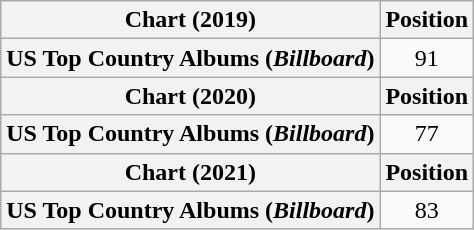<table class="wikitable plainrowheaders" style="text-align:center">
<tr>
<th scope="col">Chart (2019)</th>
<th scope="col">Position</th>
</tr>
<tr>
<th scope="row">US Top Country Albums (<em>Billboard</em>)</th>
<td>91</td>
</tr>
<tr>
<th scope="col">Chart (2020)</th>
<th scope="col">Position</th>
</tr>
<tr>
<th scope="row">US Top Country Albums (<em>Billboard</em>)</th>
<td>77</td>
</tr>
<tr>
<th scope="col">Chart (2021)</th>
<th scope="col">Position</th>
</tr>
<tr>
<th scope="row">US Top Country Albums (<em>Billboard</em>)</th>
<td>83</td>
</tr>
</table>
